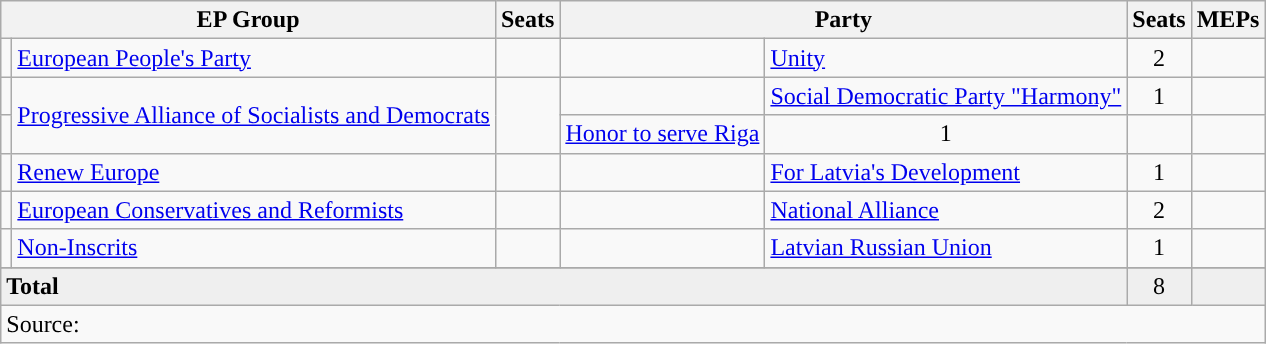<table class="wikitable">
<tr>
<th colspan=2>EP Group</th>
<th>Seats</th>
<th colspan=2>Party</th>
<th>Seats</th>
<th>MEPs</th>
</tr>
<tr>
<td></td>
<td><a href='#'>European People's Party</a></td>
<td></td>
<td></td>
<td><a href='#'>Unity</a></td>
<td align=center>2</td>
<td></td>
</tr>
<tr>
<td></td>
<td rowspan="2"><a href='#'>Progressive Alliance of Socialists and Democrats</a></td>
<td rowspan="2"></td>
<td></td>
<td><a href='#'>Social Democratic Party "Harmony"</a></td>
<td align=center>1</td>
<td></td>
</tr>
<tr>
<td></td>
<td><a href='#'>Honor to serve Riga</a></td>
<td align=center>1</td>
<td></td>
</tr>
<tr>
<td></td>
<td><a href='#'>Renew Europe</a></td>
<td></td>
<td></td>
<td><a href='#'>For Latvia's Development</a></td>
<td align=center>1</td>
<td></td>
</tr>
<tr>
<td></td>
<td><a href='#'>European Conservatives and Reformists</a></td>
<td></td>
<td></td>
<td><a href='#'>National Alliance</a></td>
<td align=center>2</td>
<td></td>
</tr>
<tr>
<td></td>
<td><a href='#'>Non-Inscrits</a></td>
<td></td>
<td></td>
<td><a href='#'>Latvian Russian Union</a></td>
<td align=center>1</td>
<td></td>
</tr>
<tr>
</tr>
<tr bgcolor="EFEFEF">
<td colspan=5 align=left><strong>Total</strong></td>
<td align=center>8</td>
<td></td>
</tr>
<tr>
<td colspan="7">Source: </td>
</tr>
</table>
